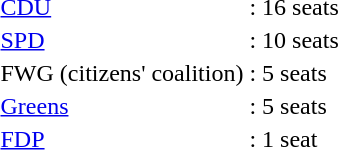<table>
<tr>
<td><a href='#'>CDU</a></td>
<td>: 16 seats</td>
</tr>
<tr --->
<td><a href='#'>SPD</a></td>
<td>: 10 seats</td>
</tr>
<tr --->
<td>FWG (citizens' coalition)</td>
<td>: 5 seats</td>
</tr>
<tr --->
<td><a href='#'>Greens</a></td>
<td>: 5 seats</td>
</tr>
<tr --->
<td><a href='#'>FDP</a></td>
<td>: 1 seat</td>
</tr>
</table>
